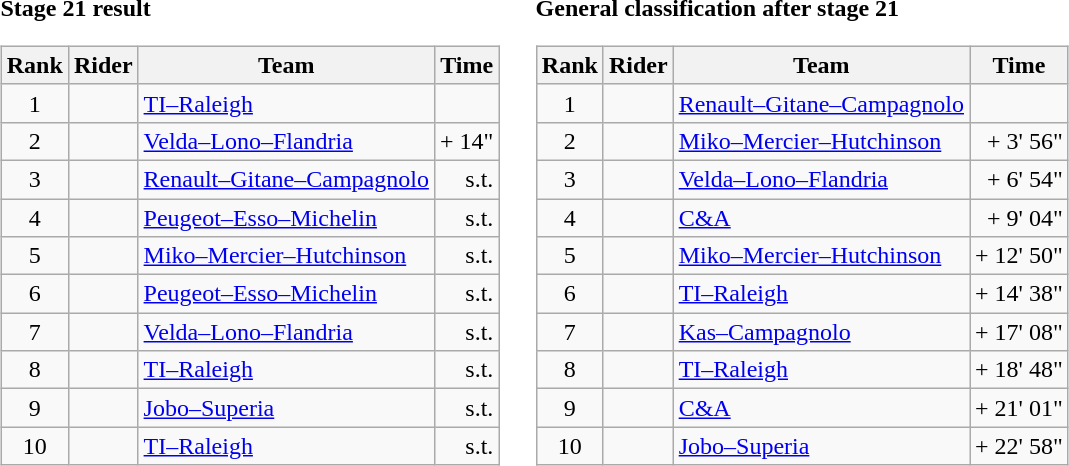<table>
<tr>
<td><strong>Stage 21 result</strong><br><table class="wikitable">
<tr>
<th scope="col">Rank</th>
<th scope="col">Rider</th>
<th scope="col">Team</th>
<th scope="col">Time</th>
</tr>
<tr>
<td style="text-align:center;">1</td>
<td></td>
<td><a href='#'>TI–Raleigh</a></td>
<td style="text-align:right;"></td>
</tr>
<tr>
<td style="text-align:center;">2</td>
<td></td>
<td><a href='#'>Velda–Lono–Flandria</a></td>
<td style="text-align:right;">+ 14"</td>
</tr>
<tr>
<td style="text-align:center;">3</td>
<td></td>
<td><a href='#'>Renault–Gitane–Campagnolo</a></td>
<td style="text-align:right;">s.t.</td>
</tr>
<tr>
<td style="text-align:center;">4</td>
<td></td>
<td><a href='#'>Peugeot–Esso–Michelin</a></td>
<td style="text-align:right;">s.t.</td>
</tr>
<tr>
<td style="text-align:center;">5</td>
<td></td>
<td><a href='#'>Miko–Mercier–Hutchinson</a></td>
<td style="text-align:right;">s.t.</td>
</tr>
<tr>
<td style="text-align:center;">6</td>
<td></td>
<td><a href='#'>Peugeot–Esso–Michelin</a></td>
<td style="text-align:right;">s.t.</td>
</tr>
<tr>
<td style="text-align:center;">7</td>
<td></td>
<td><a href='#'>Velda–Lono–Flandria</a></td>
<td style="text-align:right;">s.t.</td>
</tr>
<tr>
<td style="text-align:center;">8</td>
<td></td>
<td><a href='#'>TI–Raleigh</a></td>
<td style="text-align:right;">s.t.</td>
</tr>
<tr>
<td style="text-align:center;">9</td>
<td></td>
<td><a href='#'>Jobo–Superia</a></td>
<td style="text-align:right;">s.t.</td>
</tr>
<tr>
<td style="text-align:center;">10</td>
<td></td>
<td><a href='#'>TI–Raleigh</a></td>
<td style="text-align:right;">s.t.</td>
</tr>
</table>
</td>
<td></td>
<td><strong>General classification after stage 21</strong><br><table class="wikitable">
<tr>
<th scope="col">Rank</th>
<th scope="col">Rider</th>
<th scope="col">Team</th>
<th scope="col">Time</th>
</tr>
<tr>
<td style="text-align:center;">1</td>
<td> </td>
<td><a href='#'>Renault–Gitane–Campagnolo</a></td>
<td style="text-align:right;"></td>
</tr>
<tr>
<td style="text-align:center;">2</td>
<td></td>
<td><a href='#'>Miko–Mercier–Hutchinson</a></td>
<td style="text-align:right;">+ 3' 56"</td>
</tr>
<tr>
<td style="text-align:center;">3</td>
<td></td>
<td><a href='#'>Velda–Lono–Flandria</a></td>
<td style="text-align:right;">+ 6' 54"</td>
</tr>
<tr>
<td style="text-align:center;">4</td>
<td></td>
<td><a href='#'>C&A</a></td>
<td style="text-align:right;">+ 9' 04"</td>
</tr>
<tr>
<td style="text-align:center;">5</td>
<td></td>
<td><a href='#'>Miko–Mercier–Hutchinson</a></td>
<td style="text-align:right;">+ 12' 50"</td>
</tr>
<tr>
<td style="text-align:center;">6</td>
<td></td>
<td><a href='#'>TI–Raleigh</a></td>
<td style="text-align:right;">+ 14' 38"</td>
</tr>
<tr>
<td style="text-align:center;">7</td>
<td></td>
<td><a href='#'>Kas–Campagnolo</a></td>
<td style="text-align:right;">+ 17' 08"</td>
</tr>
<tr>
<td style="text-align:center;">8</td>
<td></td>
<td><a href='#'>TI–Raleigh</a></td>
<td style="text-align:right;">+ 18' 48"</td>
</tr>
<tr>
<td style="text-align:center;">9</td>
<td></td>
<td><a href='#'>C&A</a></td>
<td style="text-align:right;">+ 21' 01"</td>
</tr>
<tr>
<td style="text-align:center;">10</td>
<td></td>
<td><a href='#'>Jobo–Superia</a></td>
<td style="text-align:right;">+ 22' 58"</td>
</tr>
</table>
</td>
</tr>
</table>
